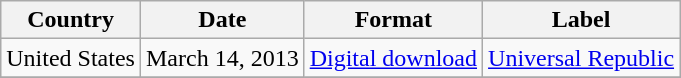<table class="wikitable">
<tr>
<th>Country</th>
<th>Date</th>
<th>Format</th>
<th>Label</th>
</tr>
<tr>
<td>United States</td>
<td>March 14, 2013</td>
<td><a href='#'>Digital download</a></td>
<td><a href='#'>Universal Republic</a></td>
</tr>
<tr>
</tr>
</table>
